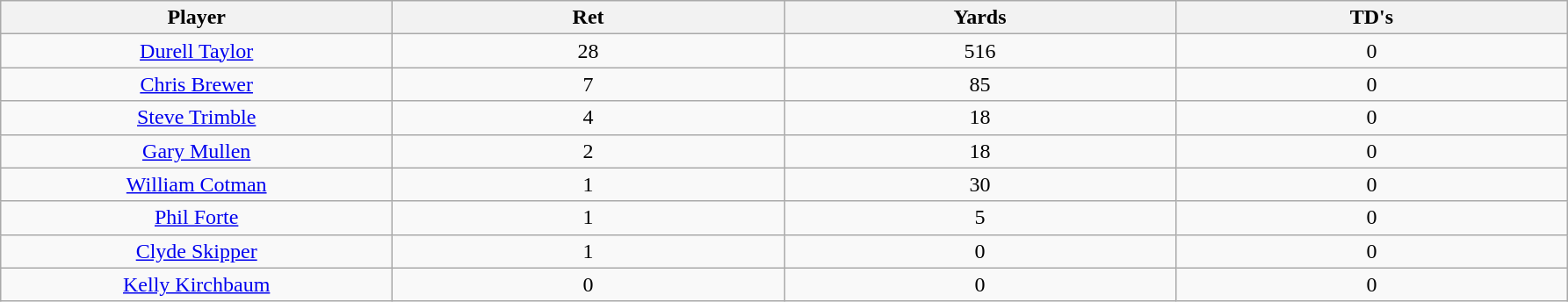<table class="wikitable sortable">
<tr>
<th bgcolor="#DDDDFF" width="10%">Player</th>
<th bgcolor="#DDDDFF" width="10%">Ret</th>
<th bgcolor="#DDDDFF" width="10%">Yards</th>
<th bgcolor="#DDDDFF" width="10%">TD's</th>
</tr>
<tr align="center">
<td><a href='#'>Durell Taylor</a></td>
<td>28</td>
<td>516</td>
<td>0</td>
</tr>
<tr align="center">
<td><a href='#'>Chris Brewer</a></td>
<td>7</td>
<td>85</td>
<td>0</td>
</tr>
<tr align="center">
<td><a href='#'>Steve Trimble</a></td>
<td>4</td>
<td>18</td>
<td>0</td>
</tr>
<tr align="center">
<td><a href='#'>Gary Mullen</a></td>
<td>2</td>
<td>18</td>
<td>0</td>
</tr>
<tr align="center">
<td><a href='#'>William Cotman</a></td>
<td>1</td>
<td>30</td>
<td>0</td>
</tr>
<tr align="center">
<td><a href='#'>Phil Forte</a></td>
<td>1</td>
<td>5</td>
<td>0</td>
</tr>
<tr align="center">
<td><a href='#'>Clyde Skipper</a></td>
<td>1</td>
<td>0</td>
<td>0</td>
</tr>
<tr align="center">
<td><a href='#'>Kelly Kirchbaum</a></td>
<td>0</td>
<td>0</td>
<td>0</td>
</tr>
</table>
